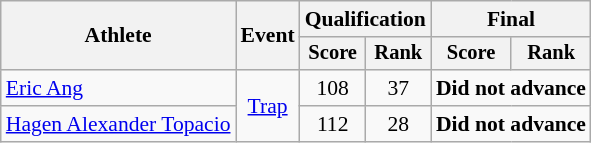<table class="wikitable" style="font-size:90%">
<tr>
<th rowspan=2>Athlete</th>
<th rowspan=2>Event</th>
<th colspan=2>Qualification</th>
<th colspan=2>Final</th>
</tr>
<tr style="font-size:95%">
<th>Score</th>
<th>Rank</th>
<th>Score</th>
<th>Rank</th>
</tr>
<tr align=center>
<td align=left><a href='#'>Eric Ang</a></td>
<td rowspan=2><a href='#'>Trap</a></td>
<td align=center>108</td>
<td align=center>37</td>
<td colspan = 2 align=center><strong>Did not advance</strong></td>
</tr>
<tr align=center>
<td align=left><a href='#'>Hagen Alexander Topacio</a></td>
<td align=center>112</td>
<td align=center>28</td>
<td colspan = 2 align=center><strong>Did not advance</strong></td>
</tr>
</table>
